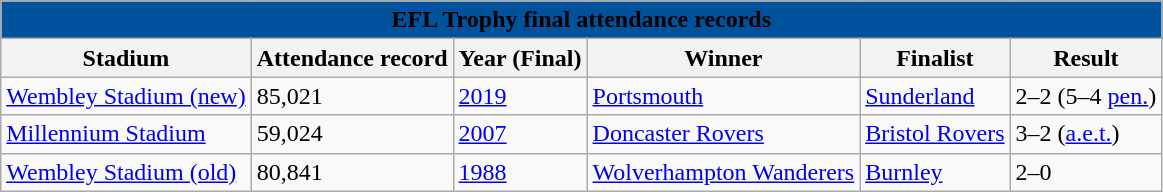<table class="wikitable sortable">
<tr>
<th style="background:#00529c;" colspan="7"><span>EFL Trophy final attendance records</span></th>
</tr>
<tr>
<th>Stadium</th>
<th>Attendance record</th>
<th>Year (Final)</th>
<th>Winner</th>
<th>Finalist</th>
<th>Result</th>
</tr>
<tr>
<td><a href='#'>Wembley Stadium (new)</a></td>
<td>85,021</td>
<td><a href='#'>2019</a></td>
<td><a href='#'>Portsmouth</a></td>
<td><a href='#'>Sunderland</a></td>
<td>2–2 (5–4 <a href='#'>pen.</a>)</td>
</tr>
<tr>
<td><a href='#'>Millennium Stadium</a></td>
<td>59,024</td>
<td><a href='#'>2007</a></td>
<td><a href='#'>Doncaster Rovers</a></td>
<td><a href='#'>Bristol Rovers</a></td>
<td>3–2 (<a href='#'>a.e.t.</a>)</td>
</tr>
<tr>
<td><a href='#'>Wembley Stadium (old)</a></td>
<td>80,841</td>
<td><a href='#'>1988</a></td>
<td><a href='#'>Wolverhampton Wanderers</a></td>
<td><a href='#'>Burnley</a></td>
<td>2–0</td>
</tr>
</table>
